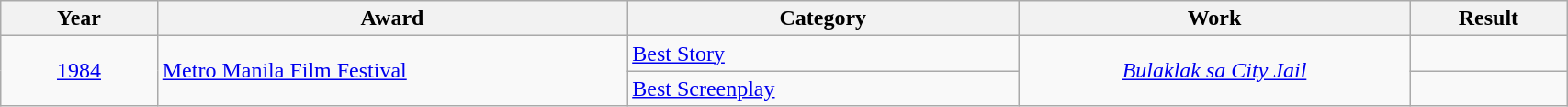<table | width="90%" class="wikitable sortable">
<tr>
<th style="width:10%;">Year</th>
<th style="width:30%;">Award</th>
<th style="width:25%;">Category</th>
<th style="width:25%;">Work</th>
<th style="width:10%;">Result</th>
</tr>
<tr>
<td rowspan="2" style="text-align:center;"><a href='#'>1984</a></td>
<td rowspan="2" style="text-align:left;"><a href='#'>Metro Manila Film Festival</a></td>
<td style="text-align:left;"><a href='#'>Best Story</a></td>
<td style="text-align:center;" rowspan="2"><em><a href='#'>Bulaklak sa City Jail</a></em></td>
<td></td>
</tr>
<tr>
<td style="text-align:left;"><a href='#'>Best Screenplay</a></td>
<td></td>
</tr>
</table>
